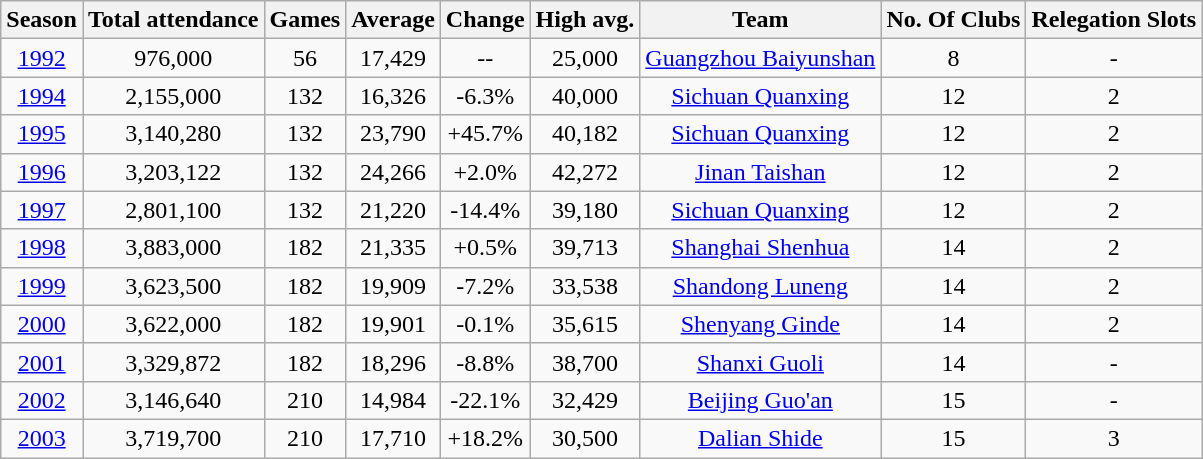<table class="wikitable" style="text-align:center;">
<tr>
<th>Season</th>
<th>Total attendance</th>
<th>Games</th>
<th>Average</th>
<th>Change</th>
<th>High avg.</th>
<th>Team</th>
<th>No. Of Clubs</th>
<th>Relegation Slots</th>
</tr>
<tr>
<td><a href='#'>1992</a></td>
<td align=center>976,000</td>
<td align=center>56</td>
<td align=center>17,429</td>
<td align=center>--</td>
<td align=center>25,000</td>
<td><a href='#'>Guangzhou Baiyunshan</a></td>
<td align=center>8</td>
<td align=center>-</td>
</tr>
<tr>
<td><a href='#'>1994</a></td>
<td align=center>2,155,000</td>
<td align=center>132</td>
<td align=center>16,326</td>
<td align=center>-6.3%</td>
<td align=center>40,000</td>
<td><a href='#'>Sichuan Quanxing</a></td>
<td align=center>12</td>
<td align=center>2</td>
</tr>
<tr>
<td><a href='#'>1995</a></td>
<td align=center>3,140,280</td>
<td align=center>132</td>
<td align=center>23,790</td>
<td align=center>+45.7%</td>
<td align=center>40,182</td>
<td><a href='#'>Sichuan Quanxing</a></td>
<td align=center>12</td>
<td align=center>2</td>
</tr>
<tr>
<td><a href='#'>1996</a></td>
<td align=center>3,203,122</td>
<td align=center>132</td>
<td align=center>24,266</td>
<td align=center>+2.0%</td>
<td align=center>42,272</td>
<td><a href='#'>Jinan Taishan</a></td>
<td align=center>12</td>
<td align=center>2</td>
</tr>
<tr>
<td><a href='#'>1997</a></td>
<td align=center>2,801,100</td>
<td align=center>132</td>
<td align=center>21,220</td>
<td align=center>-14.4%</td>
<td align=center>39,180</td>
<td><a href='#'>Sichuan Quanxing</a></td>
<td align=center>12</td>
<td align=center>2</td>
</tr>
<tr>
<td><a href='#'>1998</a></td>
<td align=center>3,883,000</td>
<td align=center>182</td>
<td align=center>21,335</td>
<td align=center>+0.5%</td>
<td align=center>39,713</td>
<td><a href='#'>Shanghai Shenhua</a></td>
<td align=center>14</td>
<td align=center>2</td>
</tr>
<tr>
<td><a href='#'>1999</a></td>
<td align=center>3,623,500</td>
<td align=center>182</td>
<td align=center>19,909</td>
<td align=center>-7.2%</td>
<td align=center>33,538</td>
<td><a href='#'>Shandong Luneng</a></td>
<td align=center>14</td>
<td align=center>2</td>
</tr>
<tr>
<td><a href='#'>2000</a></td>
<td align=center>3,622,000</td>
<td align=center>182</td>
<td align=center>19,901</td>
<td align=center>-0.1%</td>
<td align=center>35,615</td>
<td><a href='#'>Shenyang Ginde</a></td>
<td align=center>14</td>
<td align=center>2</td>
</tr>
<tr>
<td><a href='#'>2001</a></td>
<td align=center>3,329,872</td>
<td align=center>182</td>
<td align=center>18,296</td>
<td align=center>-8.8%</td>
<td align=center>38,700</td>
<td><a href='#'>Shanxi Guoli</a></td>
<td align=center>14</td>
<td align=center>-</td>
</tr>
<tr>
<td><a href='#'>2002</a></td>
<td align=center>3,146,640</td>
<td align=center>210</td>
<td align=center>14,984</td>
<td align=center>-22.1%</td>
<td align=center>32,429</td>
<td><a href='#'>Beijing Guo'an</a></td>
<td align=center>15</td>
<td align=center>-</td>
</tr>
<tr>
<td><a href='#'>2003</a></td>
<td align=center>3,719,700</td>
<td align=center>210</td>
<td align=center>17,710</td>
<td align=center>+18.2%</td>
<td align=center>30,500</td>
<td><a href='#'>Dalian Shide</a></td>
<td align=center>15</td>
<td align=center>3</td>
</tr>
</table>
